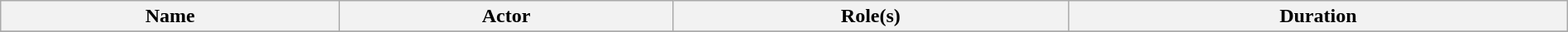<table class="wikitable" style="width:100%; margin:auto;">
<tr>
<th>Name</th>
<th>Actor</th>
<th>Role(s)</th>
<th>Duration</th>
</tr>
<tr>
</tr>
</table>
